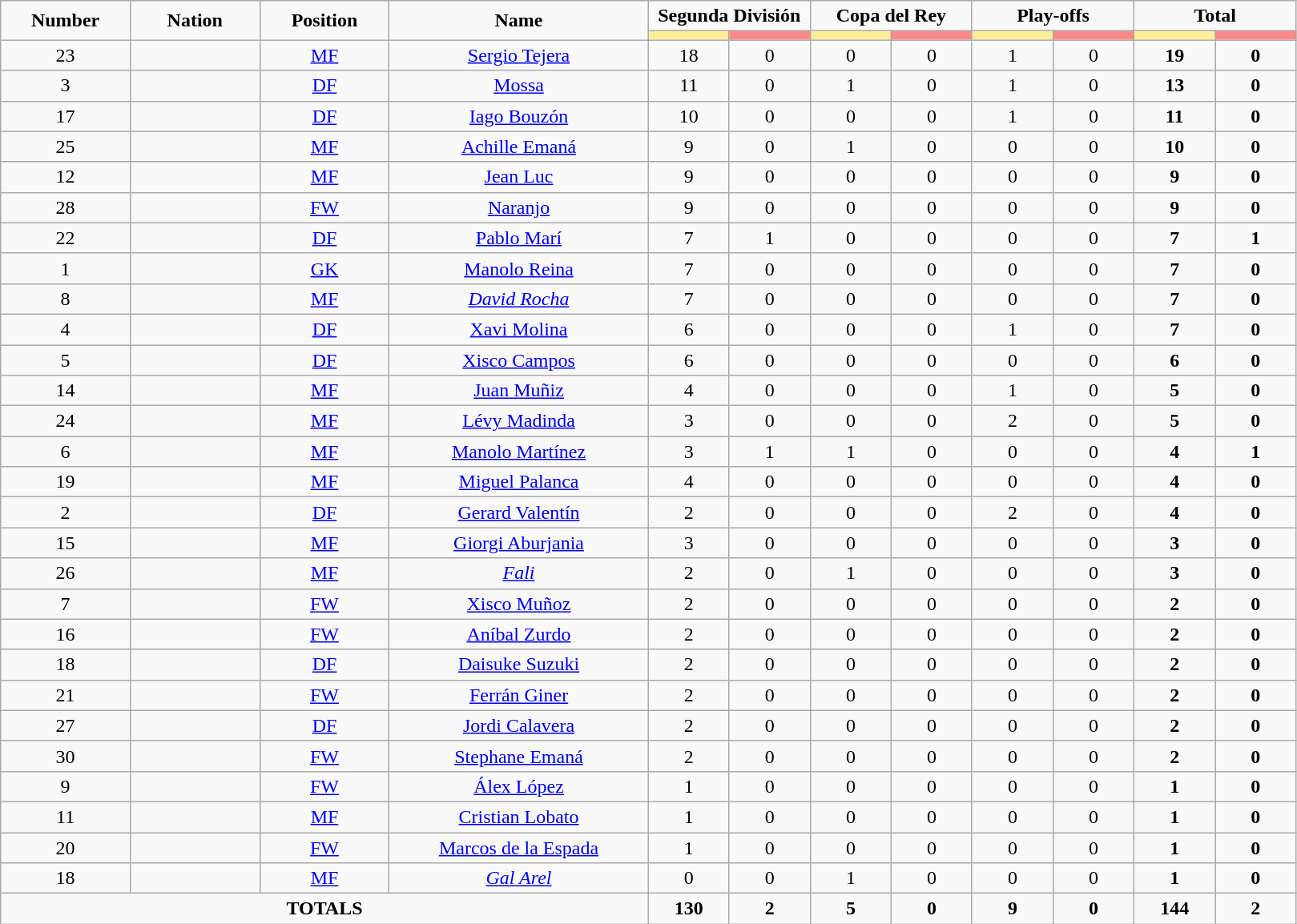<table class="wikitable" style="text-align:center;">
<tr style="text-align:center;">
<td rowspan="2"  style="width:10%; "><strong>Number</strong></td>
<td rowspan="2"  style="width:10%; "><strong>Nation</strong></td>
<td rowspan="2"  style="width:10%; "><strong>Position</strong></td>
<td rowspan="2"  style="width:20%; "><strong>Name</strong></td>
<td colspan="2"><strong>Segunda División</strong></td>
<td colspan="2"><strong>Copa del Rey</strong></td>
<td colspan="2"><strong>Play-offs</strong></td>
<td colspan="2"><strong>Total</strong></td>
</tr>
<tr>
<th style="width:60px; background:#fe9;"></th>
<th style="width:60px; background:#ff8888;"></th>
<th style="width:60px; background:#fe9;"></th>
<th style="width:60px; background:#ff8888;"></th>
<th style="width:60px; background:#fe9;"></th>
<th style="width:60px; background:#ff8888;"></th>
<th style="width:60px; background:#fe9;"></th>
<th style="width:60px; background:#ff8888;"></th>
</tr>
<tr>
<td>23</td>
<td></td>
<td><a href='#'>MF</a></td>
<td><a href='#'>Sergio Tejera</a></td>
<td>18</td>
<td>0</td>
<td>0</td>
<td>0</td>
<td>1</td>
<td>0</td>
<td><strong>19</strong></td>
<td><strong>0</strong></td>
</tr>
<tr>
<td>3</td>
<td></td>
<td><a href='#'>DF</a></td>
<td><a href='#'>Mossa</a></td>
<td>11</td>
<td>0</td>
<td>1</td>
<td>0</td>
<td>1</td>
<td>0</td>
<td><strong>13</strong></td>
<td><strong>0</strong></td>
</tr>
<tr>
<td>17</td>
<td></td>
<td><a href='#'>DF</a></td>
<td><a href='#'>Iago Bouzón</a></td>
<td>10</td>
<td>0</td>
<td>0</td>
<td>0</td>
<td>1</td>
<td>0</td>
<td><strong>11</strong></td>
<td><strong>0</strong></td>
</tr>
<tr>
<td>25</td>
<td></td>
<td><a href='#'>MF</a></td>
<td><a href='#'>Achille Emaná</a></td>
<td>9</td>
<td>0</td>
<td>1</td>
<td>0</td>
<td>0</td>
<td>0</td>
<td><strong>10</strong></td>
<td><strong>0</strong></td>
</tr>
<tr>
<td>12</td>
<td></td>
<td><a href='#'>MF</a></td>
<td><a href='#'>Jean Luc</a></td>
<td>9</td>
<td>0</td>
<td>0</td>
<td>0</td>
<td>0</td>
<td>0</td>
<td><strong>9</strong></td>
<td><strong>0</strong></td>
</tr>
<tr>
<td>28</td>
<td></td>
<td><a href='#'>FW</a></td>
<td><a href='#'>Naranjo</a></td>
<td>9</td>
<td>0</td>
<td>0</td>
<td>0</td>
<td>0</td>
<td>0</td>
<td><strong>9</strong></td>
<td><strong>0</strong></td>
</tr>
<tr>
<td>22</td>
<td></td>
<td><a href='#'>DF</a></td>
<td><a href='#'>Pablo Marí</a></td>
<td>7</td>
<td>1</td>
<td>0</td>
<td>0</td>
<td>0</td>
<td>0</td>
<td><strong>7</strong></td>
<td><strong>1</strong></td>
</tr>
<tr>
<td>1</td>
<td></td>
<td><a href='#'>GK</a></td>
<td><a href='#'>Manolo Reina</a></td>
<td>7</td>
<td>0</td>
<td>0</td>
<td>0</td>
<td>0</td>
<td>0</td>
<td><strong>7</strong></td>
<td><strong>0</strong></td>
</tr>
<tr>
<td>8</td>
<td></td>
<td><a href='#'>MF</a></td>
<td><em><a href='#'>David Rocha</a></em></td>
<td>7</td>
<td>0</td>
<td>0</td>
<td>0</td>
<td>0</td>
<td>0</td>
<td><strong>7</strong></td>
<td><strong>0</strong></td>
</tr>
<tr>
<td>4</td>
<td></td>
<td><a href='#'>DF</a></td>
<td><a href='#'>Xavi Molina</a></td>
<td>6</td>
<td>0</td>
<td>0</td>
<td>0</td>
<td>1</td>
<td>0</td>
<td><strong>7</strong></td>
<td><strong>0</strong></td>
</tr>
<tr>
<td>5</td>
<td></td>
<td><a href='#'>DF</a></td>
<td><a href='#'>Xisco Campos</a></td>
<td>6</td>
<td>0</td>
<td>0</td>
<td>0</td>
<td>0</td>
<td>0</td>
<td><strong>6</strong></td>
<td><strong>0</strong></td>
</tr>
<tr>
<td>14</td>
<td></td>
<td><a href='#'>MF</a></td>
<td><a href='#'>Juan Muñiz</a></td>
<td>4</td>
<td>0</td>
<td>0</td>
<td>0</td>
<td>1</td>
<td>0</td>
<td><strong>5</strong></td>
<td><strong>0</strong></td>
</tr>
<tr>
<td>24</td>
<td></td>
<td><a href='#'>MF</a></td>
<td><a href='#'>Lévy Madinda</a></td>
<td>3</td>
<td>0</td>
<td>0</td>
<td>0</td>
<td>2</td>
<td>0</td>
<td><strong>5</strong></td>
<td><strong>0</strong></td>
</tr>
<tr>
<td>6</td>
<td></td>
<td><a href='#'>MF</a></td>
<td><a href='#'>Manolo Martínez</a></td>
<td>3</td>
<td>1</td>
<td>1</td>
<td>0</td>
<td>0</td>
<td>0</td>
<td><strong>4</strong></td>
<td><strong>1</strong></td>
</tr>
<tr>
<td>19</td>
<td></td>
<td><a href='#'>MF</a></td>
<td><a href='#'>Miguel Palanca</a></td>
<td>4</td>
<td>0</td>
<td>0</td>
<td>0</td>
<td>0</td>
<td>0</td>
<td><strong>4</strong></td>
<td><strong>0</strong></td>
</tr>
<tr>
<td>2</td>
<td></td>
<td><a href='#'>DF</a></td>
<td><a href='#'>Gerard Valentín</a></td>
<td>2</td>
<td>0</td>
<td>0</td>
<td>0</td>
<td>2</td>
<td>0</td>
<td><strong>4</strong></td>
<td><strong>0</strong></td>
</tr>
<tr>
<td>15</td>
<td></td>
<td><a href='#'>MF</a></td>
<td><a href='#'>Giorgi Aburjania</a></td>
<td>3</td>
<td>0</td>
<td>0</td>
<td>0</td>
<td>0</td>
<td>0</td>
<td><strong>3</strong></td>
<td><strong>0</strong></td>
</tr>
<tr>
<td>26</td>
<td></td>
<td><a href='#'>MF</a></td>
<td><em><a href='#'>Fali</a></em></td>
<td>2</td>
<td>0</td>
<td>1</td>
<td>0</td>
<td>0</td>
<td>0</td>
<td><strong>3</strong></td>
<td><strong>0</strong></td>
</tr>
<tr>
<td>7</td>
<td></td>
<td><a href='#'>FW</a></td>
<td><a href='#'>Xisco Muñoz</a></td>
<td>2</td>
<td>0</td>
<td>0</td>
<td>0</td>
<td>0</td>
<td>0</td>
<td><strong>2</strong></td>
<td><strong>0</strong></td>
</tr>
<tr>
<td>16</td>
<td></td>
<td><a href='#'>FW</a></td>
<td><a href='#'>Aníbal Zurdo</a></td>
<td>2</td>
<td>0</td>
<td>0</td>
<td>0</td>
<td>0</td>
<td>0</td>
<td><strong>2</strong></td>
<td><strong>0</strong></td>
</tr>
<tr>
<td>18</td>
<td></td>
<td><a href='#'>DF</a></td>
<td><a href='#'>Daisuke Suzuki</a></td>
<td>2</td>
<td>0</td>
<td>0</td>
<td>0</td>
<td>0</td>
<td>0</td>
<td><strong>2</strong></td>
<td><strong>0</strong></td>
</tr>
<tr>
<td>21</td>
<td></td>
<td><a href='#'>FW</a></td>
<td><a href='#'>Ferrán Giner</a></td>
<td>2</td>
<td>0</td>
<td>0</td>
<td>0</td>
<td>0</td>
<td>0</td>
<td><strong>2</strong></td>
<td><strong>0</strong></td>
</tr>
<tr>
<td>27</td>
<td></td>
<td><a href='#'>DF</a></td>
<td><a href='#'>Jordi Calavera</a></td>
<td>2</td>
<td>0</td>
<td>0</td>
<td>0</td>
<td>0</td>
<td>0</td>
<td><strong>2</strong></td>
<td><strong>0</strong></td>
</tr>
<tr>
<td>30</td>
<td></td>
<td><a href='#'>FW</a></td>
<td><a href='#'>Stephane Emaná</a></td>
<td>2</td>
<td>0</td>
<td>0</td>
<td>0</td>
<td>0</td>
<td>0</td>
<td><strong>2</strong></td>
<td><strong>0</strong></td>
</tr>
<tr>
<td>9</td>
<td></td>
<td><a href='#'>FW</a></td>
<td><a href='#'>Álex López</a></td>
<td>1</td>
<td>0</td>
<td>0</td>
<td>0</td>
<td>0</td>
<td>0</td>
<td><strong>1</strong></td>
<td><strong>0</strong></td>
</tr>
<tr>
<td>11</td>
<td></td>
<td><a href='#'>MF</a></td>
<td><a href='#'>Cristian Lobato</a></td>
<td>1</td>
<td>0</td>
<td>0</td>
<td>0</td>
<td>0</td>
<td>0</td>
<td><strong>1</strong></td>
<td><strong>0</strong></td>
</tr>
<tr>
<td>20</td>
<td></td>
<td><a href='#'>FW</a></td>
<td><a href='#'>Marcos de la Espada</a></td>
<td>1</td>
<td>0</td>
<td>0</td>
<td>0</td>
<td>0</td>
<td>0</td>
<td><strong>1</strong></td>
<td><strong>0</strong></td>
</tr>
<tr>
<td>18</td>
<td></td>
<td><a href='#'>MF</a></td>
<td><em><a href='#'>Gal Arel</a></em></td>
<td>0</td>
<td>0</td>
<td>1</td>
<td>0</td>
<td>0</td>
<td>0</td>
<td><strong>1</strong></td>
<td><strong>0</strong></td>
</tr>
<tr>
<td colspan="4"><strong>TOTALS</strong></td>
<td><strong>130</strong></td>
<td><strong>2</strong></td>
<td><strong>5</strong></td>
<td><strong>0</strong></td>
<td><strong>9</strong></td>
<td><strong>0</strong></td>
<td><strong>144</strong></td>
<td><strong>2</strong></td>
</tr>
</table>
